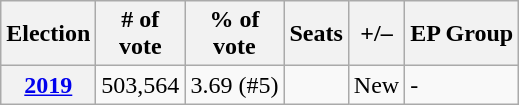<table class="wikitable">
<tr>
<th>Election</th>
<th># of<br>vote</th>
<th>% of<br>vote</th>
<th>Seats</th>
<th>+/–</th>
<th>EP Group</th>
</tr>
<tr>
<th><a href='#'>2019</a></th>
<td>503,564</td>
<td>3.69 (#5)</td>
<td></td>
<td>New</td>
<td>-</td>
</tr>
</table>
